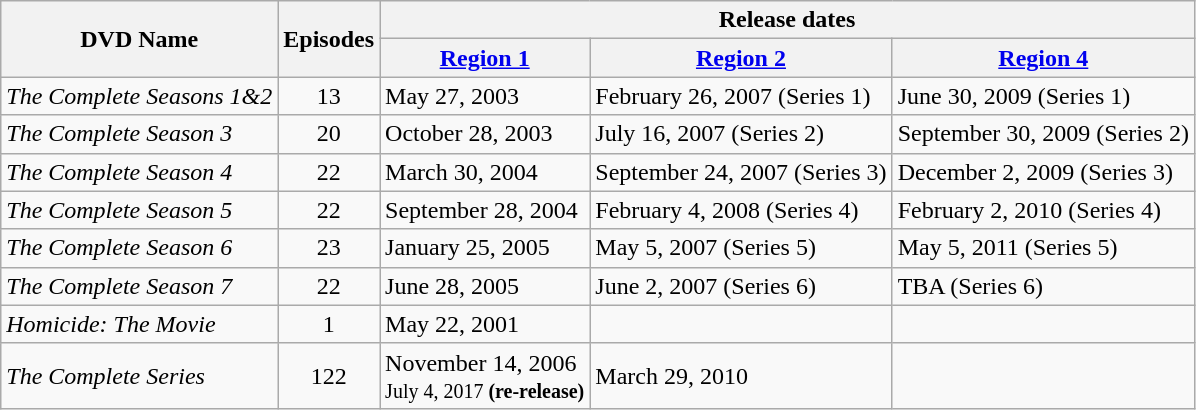<table class="wikitable">
<tr>
<th rowspan="2">DVD Name</th>
<th rowspan="2">Episodes</th>
<th colspan="3">Release dates</th>
</tr>
<tr>
<th><a href='#'>Region 1</a></th>
<th><a href='#'>Region 2</a></th>
<th><a href='#'>Region 4</a></th>
</tr>
<tr>
<td><em>The Complete Seasons 1&2</em></td>
<td style="text-align:center;">13</td>
<td>May 27, 2003</td>
<td>February 26, 2007 (Series 1)</td>
<td>June 30, 2009 (Series 1)</td>
</tr>
<tr>
<td><em>The Complete Season 3</em></td>
<td style="text-align:center;">20</td>
<td>October 28, 2003</td>
<td>July 16, 2007 (Series 2)</td>
<td>September 30, 2009 (Series 2)</td>
</tr>
<tr>
<td><em>The Complete Season 4</em></td>
<td style="text-align:center;">22</td>
<td>March 30, 2004</td>
<td>September 24, 2007 (Series 3)</td>
<td>December 2, 2009 (Series 3)</td>
</tr>
<tr>
<td><em>The Complete Season 5</em></td>
<td style="text-align:center;">22</td>
<td>September 28, 2004</td>
<td>February 4, 2008 (Series 4)</td>
<td>February 2, 2010 (Series 4)</td>
</tr>
<tr>
<td><em>The Complete Season 6</em></td>
<td style="text-align:center;">23</td>
<td>January 25, 2005</td>
<td>May 5, 2007 (Series 5)</td>
<td>May 5, 2011 (Series 5)</td>
</tr>
<tr>
<td><em>The Complete Season 7</em></td>
<td style="text-align:center;">22</td>
<td>June 28, 2005</td>
<td>June 2, 2007 (Series 6)</td>
<td>TBA (Series 6)</td>
</tr>
<tr>
<td><em>Homicide: The Movie</em></td>
<td style="text-align:center;">1</td>
<td>May 22, 2001</td>
<td></td>
<td></td>
</tr>
<tr>
<td><em>The Complete Series</em></td>
<td style="text-align:center;">122</td>
<td>November 14, 2006<br><small>July 4, 2017 <strong>(re-release)</strong></small></td>
<td>March 29, 2010</td>
<td></td>
</tr>
</table>
